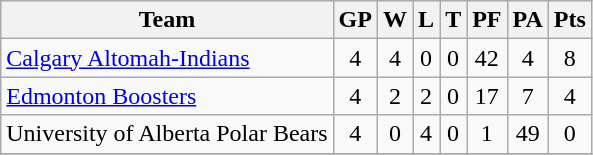<table class="wikitable">
<tr>
<th>Team</th>
<th>GP</th>
<th>W</th>
<th>L</th>
<th>T</th>
<th>PF</th>
<th>PA</th>
<th>Pts</th>
</tr>
<tr align="center">
<td align="left"><a href='#'>Calgary Altomah-Indians</a></td>
<td>4</td>
<td>4</td>
<td>0</td>
<td>0</td>
<td>42</td>
<td>4</td>
<td>8</td>
</tr>
<tr align="center">
<td align="left"><a href='#'>Edmonton Boosters</a></td>
<td>4</td>
<td>2</td>
<td>2</td>
<td>0</td>
<td>17</td>
<td>7</td>
<td>4</td>
</tr>
<tr align="center">
<td align="left">University of Alberta Polar Bears</td>
<td>4</td>
<td>0</td>
<td>4</td>
<td>0</td>
<td>1</td>
<td>49</td>
<td>0</td>
</tr>
<tr align="center">
</tr>
</table>
